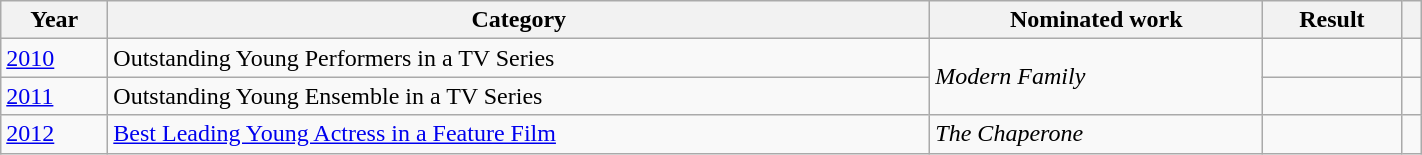<table class="wikitable" style="width:75%;">
<tr>
<th>Year</th>
<th>Category</th>
<th>Nominated work</th>
<th>Result</th>
<th class="unsortable"></th>
</tr>
<tr>
<td><a href='#'>2010</a></td>
<td>Outstanding Young Performers in a TV Series</td>
<td rowspan="2"><em>Modern Family</em></td>
<td></td>
<td align="center"></td>
</tr>
<tr>
<td><a href='#'>2011</a></td>
<td>Outstanding Young Ensemble in a TV Series</td>
<td></td>
<td align="center"></td>
</tr>
<tr>
<td><a href='#'>2012</a></td>
<td><a href='#'>Best Leading Young Actress in a Feature Film</a></td>
<td><em>The Chaperone</em></td>
<td></td>
<td align="center"></td>
</tr>
</table>
